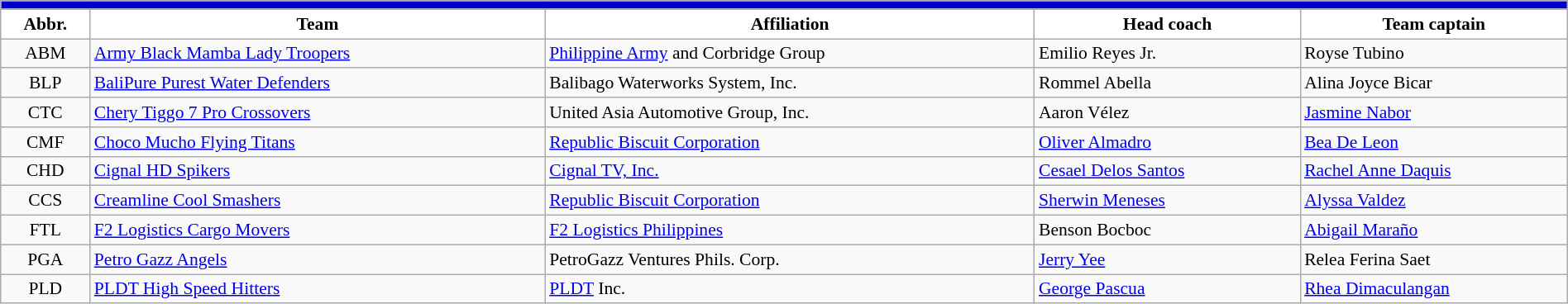<table class="wikitable" style="width:100%; font-size:90%; text-align:left">
<tr>
<th style=background:#0000CD colspan=6><span></span></th>
</tr>
<tr>
<th style="background:white">Abbr.</th>
<th style="background:white">Team</th>
<th style="background:white">Affiliation</th>
<th style="background:white">Head coach</th>
<th style="background:white">Team captain</th>
</tr>
<tr>
<td style="text-align:center;">ABM</td>
<td><a href='#'>Army Black Mamba Lady Troopers</a></td>
<td><a href='#'>Philippine Army</a> and Corbridge Group</td>
<td>Emilio Reyes Jr.</td>
<td>Royse Tubino</td>
</tr>
<tr>
<td style="text-align:center;">BLP</td>
<td><a href='#'>BaliPure Purest Water Defenders</a></td>
<td>Balibago Waterworks System, Inc.</td>
<td>Rommel Abella</td>
<td>Alina Joyce Bicar</td>
</tr>
<tr>
<td style="text-align:center;">CTC</td>
<td><a href='#'>Chery Tiggo 7 Pro Crossovers</a></td>
<td>United Asia Automotive Group, Inc.</td>
<td>Aaron Vélez</td>
<td><a href='#'>Jasmine Nabor</a></td>
</tr>
<tr>
<td style="text-align:center;">CMF</td>
<td><a href='#'>Choco Mucho Flying Titans</a></td>
<td><a href='#'>Republic Biscuit Corporation</a></td>
<td><a href='#'>Oliver Almadro</a></td>
<td><a href='#'>Bea De Leon</a></td>
</tr>
<tr>
<td style="text-align:center;">CHD</td>
<td><a href='#'>Cignal HD Spikers</a></td>
<td><a href='#'>Cignal TV, Inc.</a></td>
<td><a href='#'>Cesael Delos Santos</a></td>
<td><a href='#'>Rachel Anne Daquis</a></td>
</tr>
<tr>
<td style="text-align:center;">CCS</td>
<td><a href='#'>Creamline Cool Smashers</a></td>
<td><a href='#'>Republic Biscuit Corporation</a></td>
<td><a href='#'>Sherwin Meneses</a></td>
<td><a href='#'>Alyssa Valdez</a></td>
</tr>
<tr>
<td style="text-align:center;">FTL</td>
<td><a href='#'>F2 Logistics Cargo Movers</a></td>
<td><a href='#'>F2 Logistics Philippines</a></td>
<td>Benson Bocboc</td>
<td><a href='#'>Abigail Maraño</a></td>
</tr>
<tr>
<td style="text-align:center;">PGA</td>
<td><a href='#'>Petro Gazz Angels</a></td>
<td>PetroGazz Ventures Phils. Corp.</td>
<td><a href='#'>Jerry Yee</a></td>
<td>Relea Ferina Saet</td>
</tr>
<tr>
<td style="text-align:center;">PLD</td>
<td><a href='#'>PLDT High Speed Hitters</a></td>
<td><a href='#'>PLDT</a> Inc.</td>
<td><a href='#'>George Pascua</a></td>
<td><a href='#'>Rhea Dimaculangan</a></td>
</tr>
</table>
